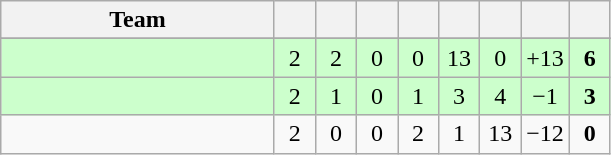<table class="wikitable" style="text-align:center">
<tr>
<th width=175>Team</th>
<th width=20 abbr="Played"></th>
<th width=20 abbr="Won"></th>
<th width=20 abbr="Drawn"></th>
<th width=20 abbr="Lost"></th>
<th width=20 abbr="Goals for"></th>
<th width=20 abbr="Goals against"></th>
<th width=20 abbr="Goal difference"></th>
<th width=20 abbr="Points"></th>
</tr>
<tr>
</tr>
<tr bgcolor="#CCFFCC">
<td align="left"></td>
<td>2</td>
<td>2</td>
<td>0</td>
<td>0</td>
<td>13</td>
<td>0</td>
<td>+13</td>
<td><strong>6</strong></td>
</tr>
<tr bgcolor="#CCFFCC">
<td align="left"></td>
<td>2</td>
<td>1</td>
<td>0</td>
<td>1</td>
<td>3</td>
<td>4</td>
<td>−1</td>
<td><strong>3</strong></td>
</tr>
<tr>
<td align="left"></td>
<td>2</td>
<td>0</td>
<td>0</td>
<td>2</td>
<td>1</td>
<td>13</td>
<td>−12</td>
<td><strong>0</strong></td>
</tr>
</table>
